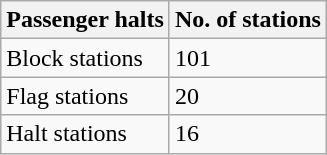<table class="wikitable">
<tr>
<th>Passenger halts</th>
<th>No. of stations</th>
</tr>
<tr>
<td>Block stations</td>
<td>101</td>
</tr>
<tr>
<td>Flag stations</td>
<td>20</td>
</tr>
<tr>
<td>Halt stations</td>
<td>16</td>
</tr>
</table>
